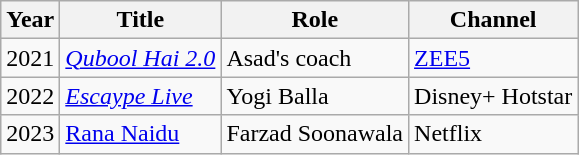<table class="wikitable">
<tr>
<th>Year</th>
<th>Title</th>
<th>Role</th>
<th>Channel</th>
</tr>
<tr>
<td>2021</td>
<td><em><a href='#'>Qubool Hai 2.0</a></em></td>
<td>Asad's coach</td>
<td><a href='#'>ZEE5</a></td>
</tr>
<tr>
<td>2022</td>
<td><em><a href='#'>Escaype Live</a></em></td>
<td>Yogi Balla</td>
<td>Disney+ Hotstar</td>
</tr>
<tr>
<td>2023</td>
<td><a href='#'>Rana Naidu</a></td>
<td>Farzad Soonawala</td>
<td>Netflix</td>
</tr>
</table>
